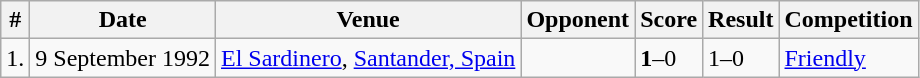<table class="wikitable">
<tr>
<th>#</th>
<th>Date</th>
<th>Venue</th>
<th>Opponent</th>
<th>Score</th>
<th>Result</th>
<th>Competition</th>
</tr>
<tr>
<td>1.</td>
<td>9 September 1992</td>
<td><a href='#'>El Sardinero</a>, <a href='#'>Santander, Spain</a></td>
<td></td>
<td><strong>1</strong>–0</td>
<td>1–0</td>
<td><a href='#'>Friendly</a></td>
</tr>
</table>
